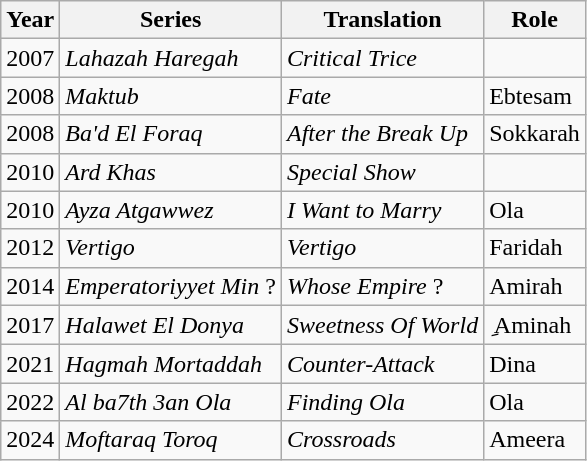<table class="wikitable sortable">
<tr>
<th>Year</th>
<th>Series</th>
<th>Translation</th>
<th>Role</th>
</tr>
<tr>
<td>2007</td>
<td><em>Lahazah Haregah</em></td>
<td><em>Critical Trice </em></td>
<td></td>
</tr>
<tr>
<td>2008</td>
<td><em>Maktub</em></td>
<td><em>Fate</em></td>
<td>Ebtesam</td>
</tr>
<tr>
<td>2008</td>
<td><em>Ba'd El Foraq</em></td>
<td><em>After the Break Up</em></td>
<td>Sokkarah</td>
</tr>
<tr>
<td>2010</td>
<td><em> Ard Khas</em></td>
<td><em>Special Show</em></td>
<td></td>
</tr>
<tr>
<td>2010</td>
<td><em>Ayza Atgawwez </em></td>
<td><em>I Want to Marry</em></td>
<td>Ola</td>
</tr>
<tr>
<td>2012</td>
<td><em>Vertigo</em></td>
<td><em>Vertigo</em></td>
<td>Faridah</td>
</tr>
<tr>
<td>2014</td>
<td><em> Emperatoriyyet Min </em>?</td>
<td><em> Whose Empire</em> ?</td>
<td>Amirah</td>
</tr>
<tr>
<td>2017</td>
<td><em>Halawet El Donya </em></td>
<td><em>Sweetness Of World</em></td>
<td>ِ Aminah</td>
</tr>
<tr>
<td>2021</td>
<td><em>Hagmah Mortaddah</em></td>
<td><em>Counter-Attack</em></td>
<td>Dina</td>
</tr>
<tr>
<td>2022</td>
<td><em>Al ba7th 3an Ola</em></td>
<td><em>Finding Ola</em></td>
<td>Ola</td>
</tr>
<tr>
<td>2024</td>
<td><em>Moftaraq Toroq</em></td>
<td><em>Crossroads</em></td>
<td>Ameera</td>
</tr>
</table>
